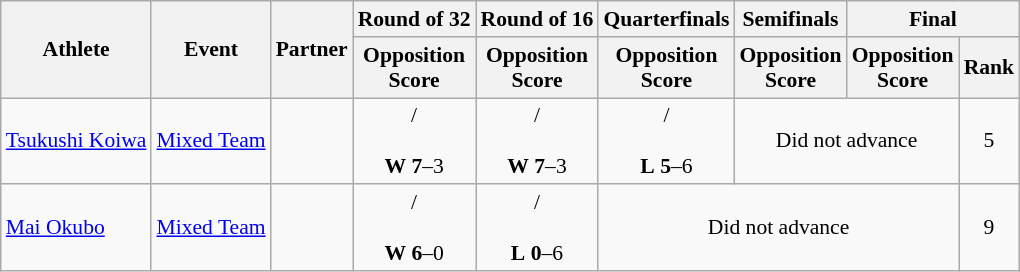<table class="wikitable" border="1" style="font-size:90%">
<tr>
<th rowspan=2>Athlete</th>
<th rowspan=2>Event</th>
<th rowspan=2>Partner</th>
<th>Round of 32</th>
<th>Round of 16</th>
<th>Quarterfinals</th>
<th>Semifinals</th>
<th colspan=2>Final</th>
</tr>
<tr>
<th>Opposition<br>Score</th>
<th>Opposition<br>Score</th>
<th>Opposition<br>Score</th>
<th>Opposition<br>Score</th>
<th>Opposition<br>Score</th>
<th>Rank</th>
</tr>
<tr>
<td><a href='#'>Tsukushi Koiwa</a></td>
<td><a href='#'>Mixed Team</a></td>
<td></td>
<td align=center>/ <br>  <br> <strong>W</strong> <strong>7</strong>–3</td>
<td align=center>/ <br>  <br> <strong>W</strong> <strong>7</strong>–3</td>
<td align=center>/ <br>  <br> <strong>L</strong> <strong>5</strong>–6</td>
<td colspan=2 align=center>Did not advance</td>
<td align=center>5</td>
</tr>
<tr>
<td><a href='#'>Mai Okubo</a></td>
<td><a href='#'>Mixed Team</a></td>
<td></td>
<td align=center>/ <br>  <br> <strong>W</strong> <strong>6</strong>–0</td>
<td align=center>/ <br>  <br> <strong>L</strong> <strong>0</strong>–6</td>
<td colspan=3 align=center>Did not advance</td>
<td align=center>9</td>
</tr>
</table>
